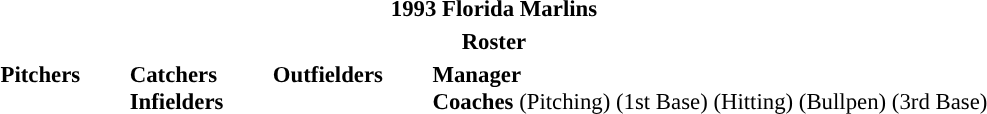<table class="toccolours" style="font-size: 95%;">
<tr>
<th colspan="10" style="text-align:center; ">1993 Florida Marlins</th>
</tr>
<tr>
<td colspan="10" style="text-align:center; "><strong>Roster</strong></td>
</tr>
<tr>
<td valign="top"><strong>Pitchers</strong><br>
















</td>
<td width="25px"></td>
<td valign="top"><strong>Catchers</strong><br>




<strong>Infielders</strong>







</td>
<td width="25px"></td>
<td valign="top"><strong>Outfielders</strong><br>










</td>
<td width="25px"></td>
<td valign="top"><strong>Manager</strong><br>
<strong>Coaches</strong>
 (Pitching)
 (1st Base)
 (Hitting)
 (Bullpen)
 (3rd Base)</td>
</tr>
<tr>
</tr>
</table>
